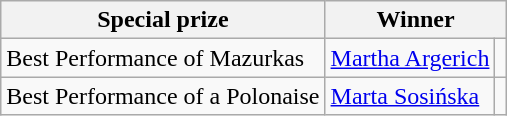<table class="wikitable">
<tr>
<th>Special prize</th>
<th colspan="2">Winner</th>
</tr>
<tr>
<td>Best Performance of Mazurkas</td>
<td><a href='#'>Martha Argerich</a></td>
<td></td>
</tr>
<tr>
<td>Best Performance of a Polonaise</td>
<td><a href='#'>Marta Sosińska</a></td>
<td></td>
</tr>
</table>
